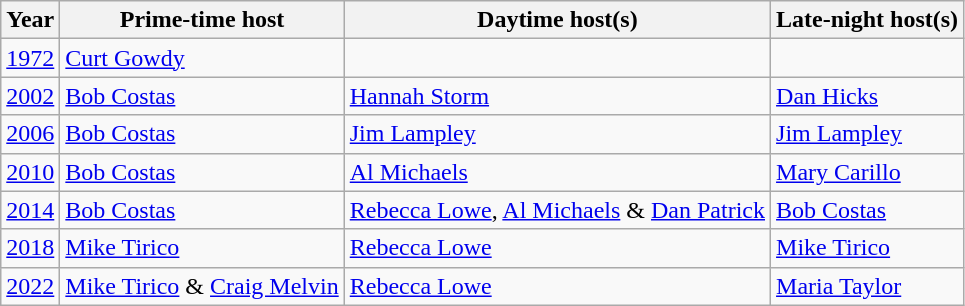<table class="wikitable">
<tr>
<th>Year</th>
<th>Prime-time host</th>
<th>Daytime host(s)</th>
<th>Late-night host(s)</th>
</tr>
<tr>
<td><a href='#'>1972</a></td>
<td><a href='#'>Curt Gowdy</a></td>
<td></td>
<td></td>
</tr>
<tr>
<td><a href='#'>2002</a></td>
<td><a href='#'>Bob Costas</a></td>
<td><a href='#'>Hannah Storm</a></td>
<td><a href='#'>Dan Hicks</a></td>
</tr>
<tr>
<td><a href='#'>2006</a></td>
<td><a href='#'>Bob Costas</a></td>
<td><a href='#'>Jim Lampley</a></td>
<td><a href='#'>Jim Lampley</a></td>
</tr>
<tr>
<td><a href='#'>2010</a></td>
<td><a href='#'>Bob Costas</a></td>
<td><a href='#'>Al Michaels</a></td>
<td><a href='#'>Mary Carillo</a></td>
</tr>
<tr>
<td><a href='#'>2014</a></td>
<td><a href='#'>Bob Costas</a></td>
<td><a href='#'>Rebecca Lowe</a>, <a href='#'>Al Michaels</a> & <a href='#'>Dan Patrick</a></td>
<td><a href='#'>Bob Costas</a></td>
</tr>
<tr>
<td><a href='#'>2018</a></td>
<td><a href='#'>Mike Tirico</a></td>
<td><a href='#'>Rebecca Lowe</a></td>
<td><a href='#'>Mike Tirico</a></td>
</tr>
<tr>
<td><a href='#'>2022</a></td>
<td><a href='#'>Mike Tirico</a> & <a href='#'>Craig Melvin</a></td>
<td><a href='#'>Rebecca Lowe</a></td>
<td><a href='#'>Maria Taylor</a></td>
</tr>
</table>
